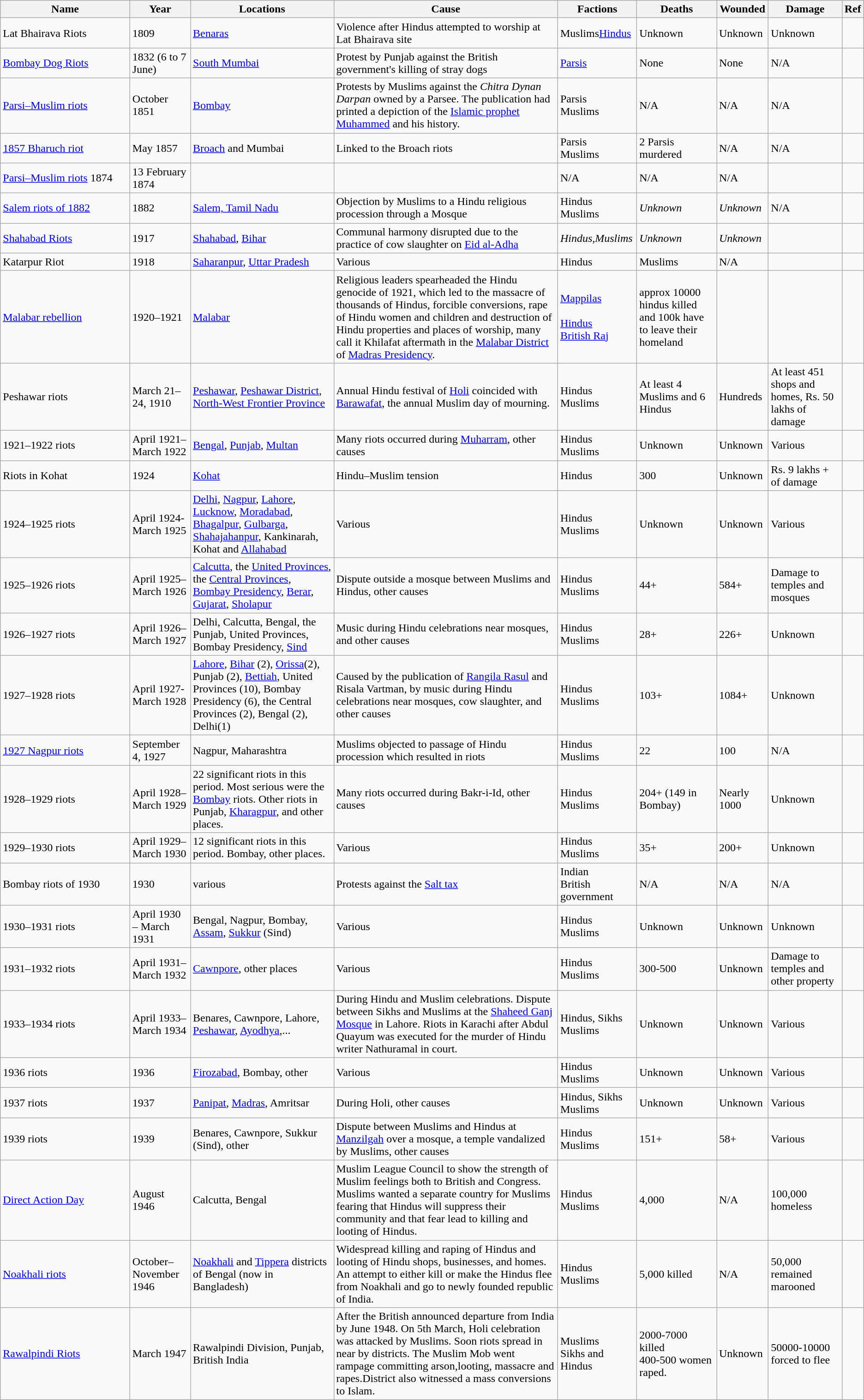<table class="wikitable sortable">
<tr>
<th style="width:15%;">Name</th>
<th>Year</th>
<th>Locations</th>
<th>Cause</th>
<th>Factions</th>
<th>Deaths</th>
<th>Wounded</th>
<th>Damage</th>
<th>Ref</th>
</tr>
<tr>
<td>Lat Bhairava Riots</td>
<td>1809</td>
<td><a href='#'>Benaras</a></td>
<td>Violence after Hindus attempted to worship at Lat Bhairava site</td>
<td>Muslims<a href='#'>Hindus</a></td>
<td>Unknown</td>
<td>Unknown</td>
<td>Unknown</td>
<td></td>
</tr>
<tr>
<td><a href='#'>Bombay Dog Riots</a></td>
<td>1832 (6 to 7 June)</td>
<td><a href='#'>South Mumbai</a></td>
<td>Protest by Punjab against the British government's killing of stray dogs</td>
<td><a href='#'>Parsis</a></td>
<td>None</td>
<td>None</td>
<td>N/A</td>
<td></td>
</tr>
<tr>
<td><a href='#'>Parsi–Muslim riots</a></td>
<td>October 1851</td>
<td><a href='#'>Bombay</a></td>
<td>Protests by Muslims against the <em>Chitra Dynan Darpan</em> owned by a Parsee. The publication had printed a depiction of the <a href='#'>Islamic prophet</a> <a href='#'>Muhammed</a> and his history.</td>
<td>Parsis <br>Muslims</td>
<td>N/A</td>
<td>N/A</td>
<td>N/A</td>
<td></td>
</tr>
<tr>
<td><a href='#'>1857 Bharuch riot</a></td>
<td>May 1857</td>
<td><a href='#'>Broach</a> and Mumbai</td>
<td>Linked to the Broach riots</td>
<td>Parsis <br> Muslims</td>
<td>2 Parsis murdered</td>
<td>N/A</td>
<td>N/A</td>
<td></td>
</tr>
<tr>
<td><a href='#'>Parsi–Muslim riots</a> 1874</td>
<td>13 February 1874</td>
<td></td>
<td></td>
<td>N/A</td>
<td>N/A</td>
<td>N/A</td>
<td></td>
<td></td>
</tr>
<tr>
<td><a href='#'>Salem riots of 1882</a></td>
<td>1882</td>
<td><a href='#'>Salem, Tamil Nadu</a></td>
<td>Objection by Muslims to a Hindu religious procession through a Mosque</td>
<td>Hindus <br>Muslims</td>
<td><em>Unknown</em></td>
<td><em>Unknown</em></td>
<td>N/A</td>
<td></td>
</tr>
<tr>
<td><a href='#'>Shahabad Riots</a></td>
<td>1917</td>
<td><a href='#'>Shahabad</a>, <a href='#'>Bihar</a></td>
<td>Communal harmony disrupted due to the practice of cow slaughter on <a href='#'>Eid al-Adha</a></td>
<td><em>Hindus,Muslims</em></td>
<td><em>Unknown</em></td>
<td><em>Unknown</em></td>
<td></td>
</tr>
<tr>
<td>Katarpur Riot</td>
<td>1918</td>
<td><a href='#'>Saharanpur</a>, <a href='#'>Uttar Pradesh</a></td>
<td>Various</td>
<td>Hindus</td>
<td>Muslims</td>
<td>N/A</td>
<td></td>
<td></td>
</tr>
<tr>
<td><a href='#'>Malabar rebellion</a></td>
<td>1920–1921</td>
<td><a href='#'>Malabar</a></td>
<td>Religious leaders spearheaded the Hindu genocide of 1921, which led to the massacre of thousands of Hindus, forcible conversions, rape of Hindu women and children and destruction of Hindu properties and places of worship, many call it Khilafat aftermath in the <a href='#'>Malabar District</a> of <a href='#'>Madras Presidency</a>.</td>
<td><a href='#'>Mappilas</a><br><br><a href='#'>Hindus</a><br>
<a href='#'>British Raj</a></td>
<td>approx 10000 hindus killed and 100k have to leave their homeland</td>
<td></td>
<td></td>
<td></td>
</tr>
<tr>
<td>Peshawar riots</td>
<td>March 21–24, 1910</td>
<td><a href='#'>Peshawar</a>, <a href='#'>Peshawar District</a>, <a href='#'>North-West Frontier Province</a></td>
<td>Annual Hindu festival of <a href='#'>Holi</a> coincided with <a href='#'>Barawafat</a>, the annual Muslim day of mourning.</td>
<td>Hindus <br> Muslims</td>
<td>At least 4 Muslims and 6 Hindus</td>
<td>Hundreds</td>
<td>At least 451 shops and homes, Rs. 50 lakhs of damage</td>
<td></td>
</tr>
<tr>
<td>1921–1922 riots</td>
<td>April 1921–March 1922</td>
<td><a href='#'>Bengal</a>, <a href='#'>Punjab</a>, <a href='#'>Multan</a></td>
<td>Many riots occurred during <a href='#'>Muharram</a>, other causes</td>
<td>Hindus <br> Muslims</td>
<td>Unknown</td>
<td>Unknown</td>
<td>Various</td>
<td></td>
</tr>
<tr>
<td>Riots in Kohat</td>
<td>1924</td>
<td><a href='#'>Kohat</a></td>
<td>Hindu–Muslim tension</td>
<td>Hindus <br></td>
<td>300</td>
<td>Unknown</td>
<td>Rs. 9 lakhs + of damage</td>
<td></td>
</tr>
<tr>
<td>1924–1925 riots</td>
<td>April 1924- March 1925</td>
<td><a href='#'>Delhi</a>, <a href='#'>Nagpur</a>, <a href='#'>Lahore</a>, <a href='#'>Lucknow</a>, <a href='#'>Moradabad</a>, <a href='#'>Bhagalpur</a>, <a href='#'>Gulbarga</a>, <a href='#'>Shahajahanpur</a>, Kankinarah, Kohat and <a href='#'>Allahabad</a></td>
<td>Various</td>
<td>Hindus <br> Muslims</td>
<td>Unknown</td>
<td>Unknown</td>
<td>Various</td>
<td></td>
</tr>
<tr>
<td>1925–1926 riots</td>
<td>April 1925–March 1926</td>
<td><a href='#'>Calcutta</a>, the <a href='#'>United Provinces</a>, the <a href='#'>Central Provinces</a>, <a href='#'>Bombay Presidency</a>, <a href='#'>Berar</a>, <a href='#'>Gujarat</a>, <a href='#'>Sholapur</a></td>
<td>Dispute outside a mosque between Muslims and Hindus, other causes</td>
<td>Hindus <br> Muslims</td>
<td>44+</td>
<td>584+</td>
<td>Damage to temples and mosques</td>
<td></td>
</tr>
<tr>
<td>1926–1927 riots</td>
<td>April 1926–March 1927</td>
<td>Delhi, Calcutta, Bengal, the Punjab, United Provinces, Bombay Presidency, <a href='#'>Sind</a></td>
<td>Music during Hindu celebrations near mosques, and other causes</td>
<td>Hindus <br> Muslims</td>
<td>28+</td>
<td>226+</td>
<td>Unknown</td>
<td></td>
</tr>
<tr>
<td>1927–1928 riots</td>
<td>April 1927- March 1928</td>
<td><a href='#'>Lahore</a>, <a href='#'>Bihar</a> (2), <a href='#'>Orissa</a>(2), Punjab (2), <a href='#'>Bettiah</a>, United Provinces (10), Bombay Presidency (6), the Central Provinces (2), Bengal (2), Delhi(1)</td>
<td>Caused by the publication of <a href='#'>Rangila Rasul</a> and Risala Vartman, by music during Hindu celebrations near mosques, cow slaughter, and other causes</td>
<td>Hindus <br> Muslims</td>
<td>103+</td>
<td>1084+</td>
<td>Unknown</td>
<td></td>
</tr>
<tr>
<td><a href='#'>1927 Nagpur riots</a></td>
<td>September 4, 1927</td>
<td>Nagpur, Maharashtra</td>
<td>Muslims objected to passage of Hindu procession which resulted in riots</td>
<td>Hindus <br>Muslims</td>
<td>22</td>
<td>100</td>
<td>N/A</td>
<td></td>
</tr>
<tr>
<td>1928–1929 riots</td>
<td>April 1928–March 1929</td>
<td>22 significant riots in this period. Most serious were the <a href='#'>Bombay</a> riots. Other riots in Punjab, <a href='#'>Kharagpur</a>, and other places.</td>
<td>Many riots occurred during Bakr-i-Id, other causes</td>
<td>Hindus <br> Muslims</td>
<td>204+ (149 in Bombay)</td>
<td>Nearly 1000</td>
<td>Unknown</td>
<td></td>
</tr>
<tr>
<td>1929–1930 riots</td>
<td>April 1929–March 1930</td>
<td>12 significant riots in this period. Bombay, other places.</td>
<td>Various</td>
<td>Hindus <br> Muslims</td>
<td>35+</td>
<td>200+</td>
<td>Unknown</td>
<td></td>
</tr>
<tr>
<td>Bombay riots of 1930</td>
<td>1930</td>
<td>various</td>
<td>Protests against the <a href='#'>Salt tax</a></td>
<td>Indian <br> British government</td>
<td>N/A</td>
<td>N/A</td>
<td>N/A</td>
<td></td>
</tr>
<tr>
<td>1930–1931 riots</td>
<td>April 1930 – March 1931</td>
<td>Bengal, Nagpur, Bombay, <a href='#'>Assam</a>, <a href='#'>Sukkur</a> (Sind)</td>
<td>Various</td>
<td>Hindus <br> Muslims</td>
<td>Unknown</td>
<td>Unknown</td>
<td>Unknown</td>
<td></td>
</tr>
<tr>
<td>1931–1932 riots</td>
<td>April 1931–March 1932</td>
<td><a href='#'>Cawnpore</a>, other places</td>
<td>Various</td>
<td>Hindus <br> Muslims</td>
<td>300-500</td>
<td>Unknown</td>
<td>Damage to temples and other property</td>
<td></td>
</tr>
<tr>
<td>1933–1934 riots</td>
<td>April 1933–March 1934</td>
<td>Benares, Cawnpore, Lahore, <a href='#'>Peshawar</a>, <a href='#'>Ayodhya</a>,...</td>
<td>During Hindu and Muslim celebrations. Dispute between Sikhs and Muslims at the <a href='#'>Shaheed Ganj Mosque</a> in Lahore. Riots in Karachi after  Abdul Quayum was executed for the murder of Hindu writer Nathuramal in court.</td>
<td>Hindus, Sikhs <br> Muslims</td>
<td>Unknown</td>
<td>Unknown</td>
<td>Various</td>
<td></td>
</tr>
<tr>
<td>1936 riots</td>
<td>1936</td>
<td><a href='#'>Firozabad</a>, Bombay, other</td>
<td>Various</td>
<td>Hindus <br> Muslims</td>
<td>Unknown</td>
<td>Unknown</td>
<td>Various</td>
<td></td>
</tr>
<tr>
<td>1937 riots</td>
<td>1937</td>
<td><a href='#'>Panipat</a>, <a href='#'>Madras</a>, Amritsar</td>
<td>During Holi, other causes</td>
<td>Hindus, Sikhs <br> Muslims</td>
<td>Unknown</td>
<td>Unknown</td>
<td>Various</td>
<td></td>
</tr>
<tr>
<td>1939 riots</td>
<td>1939</td>
<td>Benares, Cawnpore, Sukkur (Sind), other</td>
<td>Dispute between Muslims and Hindus at <a href='#'>Manzilgah</a> over a mosque, a temple vandalized by Muslims, other causes</td>
<td>Hindus <br> Muslims</td>
<td>151+</td>
<td>58+</td>
<td>Various</td>
<td></td>
</tr>
<tr>
<td><a href='#'>Direct Action Day</a></td>
<td>August 1946</td>
<td>Calcutta, Bengal</td>
<td>Muslim League Council to show the strength of Muslim feelings both to British and Congress. Muslims wanted a separate country for Muslims fearing that Hindus will suppress their community and that fear lead to killing and looting of Hindus.</td>
<td>Hindus <br>Muslims <br></td>
<td>4,000</td>
<td>N/A</td>
<td>100,000 homeless</td>
<td></td>
</tr>
<tr>
<td><a href='#'>Noakhali riots</a></td>
<td>October–November 1946</td>
<td><a href='#'>Noakhali</a> and <a href='#'>Tippera</a> districts of Bengal (now in Bangladesh)</td>
<td>Widespread killing and raping of Hindus and looting of Hindu shops, businesses, and homes. An attempt to either kill or make the Hindus flee from Noakhali and go to newly founded republic of India.</td>
<td>Hindus <br>Muslims  <br></td>
<td>5,000 killed</td>
<td>N/A</td>
<td>50,000 remained marooned</td>
<td></td>
</tr>
<tr>
<td><a href='#'>Rawalpindi Riots</a></td>
<td>March 1947</td>
<td>Rawalpindi Division, Punjab, British India</td>
<td>After the British announced departure from India by June 1948. On 5th March, Holi celebration was attacked by Muslims. Soon riots spread in near by districts. The Muslim Mob went rampage committing arson,looting, massacre and rapes.District also witnessed a mass conversions to Islam.</td>
<td>Muslims<br>Sikhs and Hindus</td>
<td>2000-7000 killed<br>400-500 women raped.</td>
<td>Unknown</td>
<td>50000-10000 forced to flee</td>
<td></td>
</tr>
</table>
